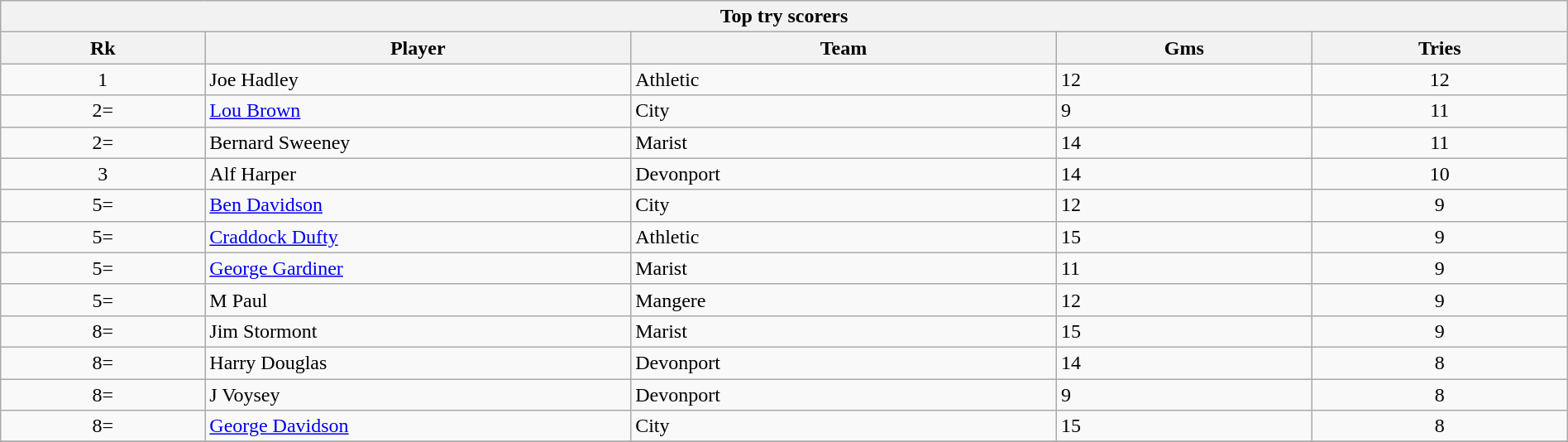<table class="wikitable collapsible sortable" style="text-align:left; font-size:100%; width:100%;">
<tr>
<th colspan="100%">Top try scorers</th>
</tr>
<tr>
<th style="width:12%;">Rk</th>
<th style="width:25%;">Player</th>
<th style="width:25%;">Team</th>
<th style="width:15%;">Gms</th>
<th style="width:15%;">Tries<br></th>
</tr>
<tr>
<td style="text-align:center;">1</td>
<td>Joe Hadley</td>
<td>Athletic</td>
<td>12</td>
<td style="text-align:center;">12</td>
</tr>
<tr>
<td style="text-align:center;">2=</td>
<td><a href='#'>Lou Brown</a></td>
<td>City</td>
<td>9</td>
<td style="text-align:center;">11</td>
</tr>
<tr>
<td style="text-align:center;">2=</td>
<td>Bernard Sweeney</td>
<td>Marist</td>
<td>14</td>
<td style="text-align:center;">11</td>
</tr>
<tr>
<td style="text-align:center;">3</td>
<td>Alf Harper</td>
<td>Devonport</td>
<td>14</td>
<td style="text-align:center;">10</td>
</tr>
<tr>
<td style="text-align:center;">5=</td>
<td><a href='#'>Ben Davidson</a></td>
<td>City</td>
<td>12</td>
<td style="text-align:center;">9</td>
</tr>
<tr>
<td style="text-align:center;">5=</td>
<td><a href='#'>Craddock Dufty</a></td>
<td>Athletic</td>
<td>15</td>
<td style="text-align:center;">9</td>
</tr>
<tr>
<td style="text-align:center;">5=</td>
<td><a href='#'>George Gardiner</a></td>
<td>Marist</td>
<td>11</td>
<td style="text-align:center;">9</td>
</tr>
<tr>
<td style="text-align:center;">5=</td>
<td>M Paul</td>
<td>Mangere</td>
<td>12</td>
<td style="text-align:center;">9</td>
</tr>
<tr>
<td style="text-align:center;">8=</td>
<td>Jim Stormont</td>
<td>Marist</td>
<td>15</td>
<td style="text-align:center;">9</td>
</tr>
<tr>
<td style="text-align:center;">8=</td>
<td>Harry Douglas</td>
<td>Devonport</td>
<td>14</td>
<td style="text-align:center;">8</td>
</tr>
<tr>
<td style="text-align:center;">8=</td>
<td>J Voysey</td>
<td>Devonport</td>
<td>9</td>
<td style="text-align:center;">8</td>
</tr>
<tr>
<td style="text-align:center;">8=</td>
<td><a href='#'>George Davidson</a></td>
<td>City</td>
<td>15</td>
<td style="text-align:center;">8</td>
</tr>
<tr>
</tr>
</table>
